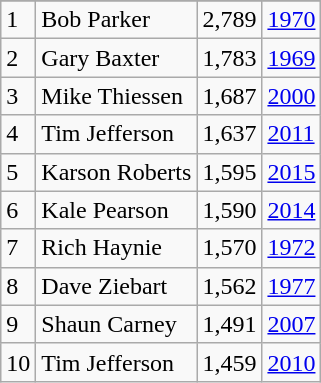<table class="wikitable">
<tr>
</tr>
<tr>
<td>1</td>
<td>Bob Parker</td>
<td>2,789</td>
<td><a href='#'>1970</a></td>
</tr>
<tr>
<td>2</td>
<td>Gary Baxter</td>
<td>1,783</td>
<td><a href='#'>1969</a></td>
</tr>
<tr>
<td>3</td>
<td>Mike Thiessen</td>
<td>1,687</td>
<td><a href='#'>2000</a></td>
</tr>
<tr>
<td>4</td>
<td>Tim Jefferson</td>
<td>1,637</td>
<td><a href='#'>2011</a></td>
</tr>
<tr>
<td>5</td>
<td>Karson Roberts</td>
<td>1,595</td>
<td><a href='#'>2015</a></td>
</tr>
<tr>
<td>6</td>
<td>Kale Pearson</td>
<td>1,590</td>
<td><a href='#'>2014</a></td>
</tr>
<tr>
<td>7</td>
<td>Rich Haynie</td>
<td>1,570</td>
<td><a href='#'>1972</a></td>
</tr>
<tr>
<td>8</td>
<td>Dave Ziebart</td>
<td>1,562</td>
<td><a href='#'>1977</a></td>
</tr>
<tr>
<td>9</td>
<td>Shaun Carney</td>
<td>1,491</td>
<td><a href='#'>2007</a></td>
</tr>
<tr>
<td>10</td>
<td>Tim Jefferson</td>
<td>1,459</td>
<td><a href='#'>2010</a></td>
</tr>
</table>
